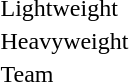<table>
<tr>
<td>Lightweight<br></td>
<td></td>
<td></td>
<td></td>
</tr>
<tr>
<td>Heavyweight<br></td>
<td></td>
<td></td>
<td></td>
</tr>
<tr>
<td>Team<br></td>
<td></td>
<td></td>
<td></td>
</tr>
</table>
